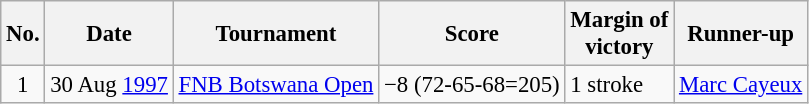<table class="wikitable" style="font-size:95%;">
<tr>
<th>No.</th>
<th>Date</th>
<th>Tournament</th>
<th>Score</th>
<th>Margin of<br>victory</th>
<th>Runner-up</th>
</tr>
<tr>
<td align=center>1</td>
<td align=right>30 Aug <a href='#'>1997</a></td>
<td><a href='#'>FNB Botswana Open</a></td>
<td>−8 (72-65-68=205)</td>
<td>1 stroke</td>
<td> <a href='#'>Marc Cayeux</a></td>
</tr>
</table>
